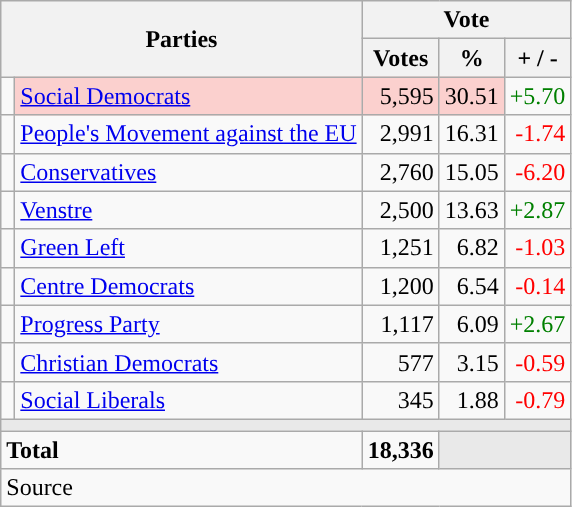<table class="wikitable" style="text-align:right;">
<tr>
<th style="text-align:centre;" rowspan="2" colspan="2" width="225">Parties</th>
<th colspan="3">Vote</th>
</tr>
<tr>
<th width="15">Votes</th>
<th width="15">%</th>
<th width="15">+ / -</th>
</tr>
<tr>
<td width="2" style="color:inherit;background:"></td>
<td bgcolor=#fbd0ce   align="left"><a href='#'>Social Democrats</a></td>
<td bgcolor=#fbd0ce>5,595</td>
<td bgcolor=#fbd0ce>30.51</td>
<td style=color:green;>+5.70</td>
</tr>
<tr>
<td width="2" style="color:inherit;background:"></td>
<td align="left"><a href='#'>People's Movement against the EU</a></td>
<td>2,991</td>
<td>16.31</td>
<td style=color:red;>-1.74</td>
</tr>
<tr>
<td width="2" style="color:inherit;background:"></td>
<td align="left"><a href='#'>Conservatives</a></td>
<td>2,760</td>
<td>15.05</td>
<td style=color:red;>-6.20</td>
</tr>
<tr>
<td width="2" style="color:inherit;background:"></td>
<td align="left"><a href='#'>Venstre</a></td>
<td>2,500</td>
<td>13.63</td>
<td style=color:green;>+2.87</td>
</tr>
<tr>
<td width="2" style="color:inherit;background:"></td>
<td align="left"><a href='#'>Green Left</a></td>
<td>1,251</td>
<td>6.82</td>
<td style=color:red;>-1.03</td>
</tr>
<tr>
<td width="2" style="color:inherit;background:"></td>
<td align="left"><a href='#'>Centre Democrats</a></td>
<td>1,200</td>
<td>6.54</td>
<td style=color:red;>-0.14</td>
</tr>
<tr>
<td width="2" style="color:inherit;background:"></td>
<td align="left"><a href='#'>Progress Party</a></td>
<td>1,117</td>
<td>6.09</td>
<td style=color:green;>+2.67</td>
</tr>
<tr>
<td width="2" style="color:inherit;background:"></td>
<td align="left"><a href='#'>Christian Democrats</a></td>
<td>577</td>
<td>3.15</td>
<td style=color:red;>-0.59</td>
</tr>
<tr>
<td width="2" style="color:inherit;background:"></td>
<td align="left"><a href='#'>Social Liberals</a></td>
<td>345</td>
<td>1.88</td>
<td style=color:red;>-0.79</td>
</tr>
<tr>
<td colspan="7" bgcolor="#E9E9E9"></td>
</tr>
<tr>
<td align="left" colspan="2"><strong>Total</strong></td>
<td><strong>18,336</strong></td>
<td bgcolor="#E9E9E9" colspan="2"></td>
</tr>
<tr>
<td align="left" colspan="6">Source</td>
</tr>
</table>
